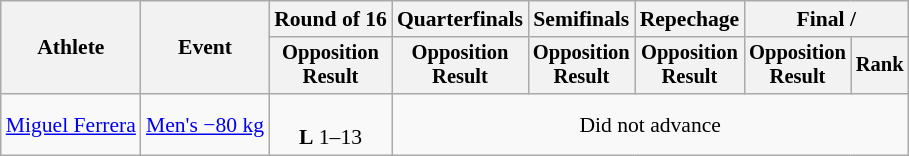<table class="wikitable" style="font-size:90%;">
<tr>
<th rowspan=2>Athlete</th>
<th rowspan=2>Event</th>
<th>Round of 16</th>
<th>Quarterfinals</th>
<th>Semifinals</th>
<th>Repechage</th>
<th colspan=2>Final / </th>
</tr>
<tr style="font-size:95%">
<th>Opposition<br>Result</th>
<th>Opposition<br>Result</th>
<th>Opposition<br>Result</th>
<th>Opposition<br>Result</th>
<th>Opposition<br>Result</th>
<th>Rank</th>
</tr>
<tr align=center>
<td align=left><a href='#'>Miguel Ferrera</a></td>
<td align=left><a href='#'>Men's −80 kg</a></td>
<td><br><strong>L</strong> 1–13 </td>
<td colspan=5>Did not advance</td>
</tr>
</table>
